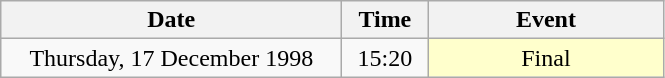<table class = "wikitable" style="text-align:center;">
<tr>
<th width=220>Date</th>
<th width=50>Time</th>
<th width=150>Event</th>
</tr>
<tr>
<td>Thursday, 17 December 1998</td>
<td>15:20</td>
<td bgcolor=ffffcc>Final</td>
</tr>
</table>
